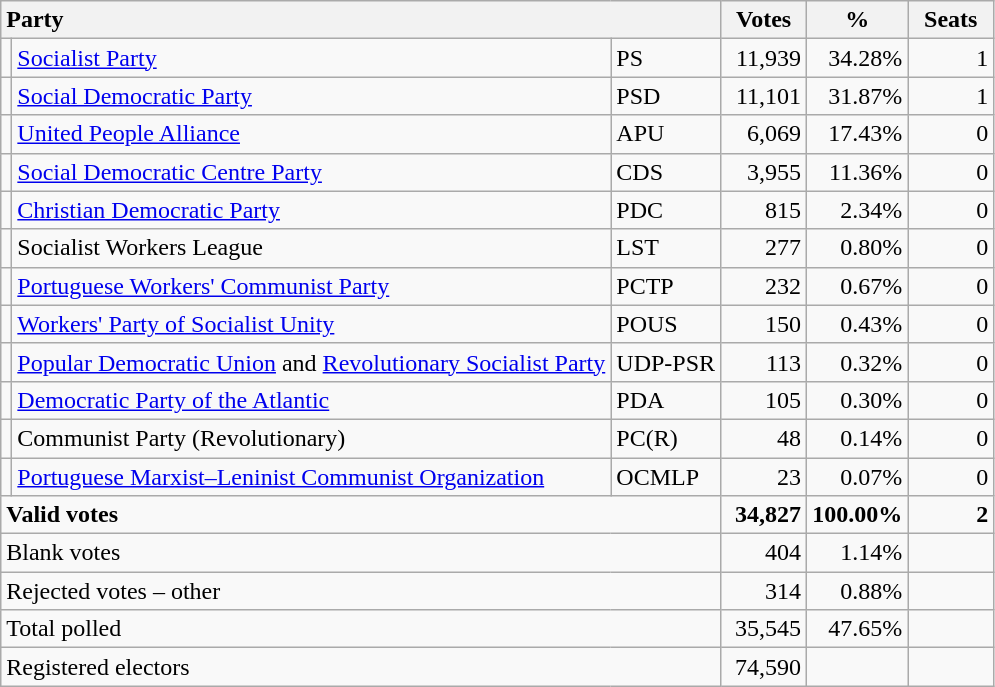<table class="wikitable" border="1" style="text-align:right;">
<tr>
<th style="text-align:left;" colspan=3>Party</th>
<th align=center width="50">Votes</th>
<th align=center width="50">%</th>
<th align=center width="50">Seats</th>
</tr>
<tr>
<td></td>
<td align=left><a href='#'>Socialist Party</a></td>
<td align=left>PS</td>
<td>11,939</td>
<td>34.28%</td>
<td>1</td>
</tr>
<tr>
<td></td>
<td align=left><a href='#'>Social Democratic Party</a></td>
<td align=left>PSD</td>
<td>11,101</td>
<td>31.87%</td>
<td>1</td>
</tr>
<tr>
<td></td>
<td align=left><a href='#'>United People Alliance</a></td>
<td align=left>APU</td>
<td>6,069</td>
<td>17.43%</td>
<td>0</td>
</tr>
<tr>
<td></td>
<td align=left style="white-space: nowrap;"><a href='#'>Social Democratic Centre Party</a></td>
<td align=left>CDS</td>
<td>3,955</td>
<td>11.36%</td>
<td>0</td>
</tr>
<tr>
<td></td>
<td align=left style="white-space: nowrap;"><a href='#'>Christian Democratic Party</a></td>
<td align=left>PDC</td>
<td>815</td>
<td>2.34%</td>
<td>0</td>
</tr>
<tr>
<td></td>
<td align=left>Socialist Workers League</td>
<td align=left>LST</td>
<td>277</td>
<td>0.80%</td>
<td>0</td>
</tr>
<tr>
<td></td>
<td align=left><a href='#'>Portuguese Workers' Communist Party</a></td>
<td align=left>PCTP</td>
<td>232</td>
<td>0.67%</td>
<td>0</td>
</tr>
<tr>
<td></td>
<td align=left><a href='#'>Workers' Party of Socialist Unity</a></td>
<td align=left>POUS</td>
<td>150</td>
<td>0.43%</td>
<td>0</td>
</tr>
<tr>
<td></td>
<td align=left><a href='#'>Popular Democratic Union</a> and <a href='#'>Revolutionary Socialist Party</a></td>
<td align=left>UDP-PSR</td>
<td>113</td>
<td>0.32%</td>
<td>0</td>
</tr>
<tr>
<td></td>
<td align=left><a href='#'>Democratic Party of the Atlantic</a></td>
<td align=left>PDA</td>
<td>105</td>
<td>0.30%</td>
<td>0</td>
</tr>
<tr>
<td></td>
<td align=left>Communist Party (Revolutionary)</td>
<td align=left>PC(R)</td>
<td>48</td>
<td>0.14%</td>
<td>0</td>
</tr>
<tr>
<td></td>
<td align=left><a href='#'>Portuguese Marxist–Leninist Communist Organization</a></td>
<td align=left>OCMLP</td>
<td>23</td>
<td>0.07%</td>
<td>0</td>
</tr>
<tr style="font-weight:bold">
<td align=left colspan=3>Valid votes</td>
<td>34,827</td>
<td>100.00%</td>
<td>2</td>
</tr>
<tr>
<td align=left colspan=3>Blank votes</td>
<td>404</td>
<td>1.14%</td>
<td></td>
</tr>
<tr>
<td align=left colspan=3>Rejected votes – other</td>
<td>314</td>
<td>0.88%</td>
<td></td>
</tr>
<tr>
<td align=left colspan=3>Total polled</td>
<td>35,545</td>
<td>47.65%</td>
<td></td>
</tr>
<tr>
<td align=left colspan=3>Registered electors</td>
<td>74,590</td>
<td></td>
<td></td>
</tr>
</table>
